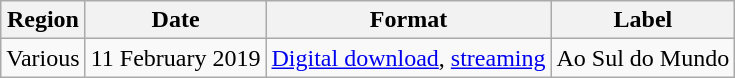<table class=wikitable>
<tr>
<th>Region</th>
<th>Date</th>
<th>Format</th>
<th>Label</th>
</tr>
<tr>
<td>Various</td>
<td>11 February 2019</td>
<td><a href='#'>Digital download</a>, <a href='#'>streaming</a></td>
<td>Ao Sul do Mundo</td>
</tr>
</table>
